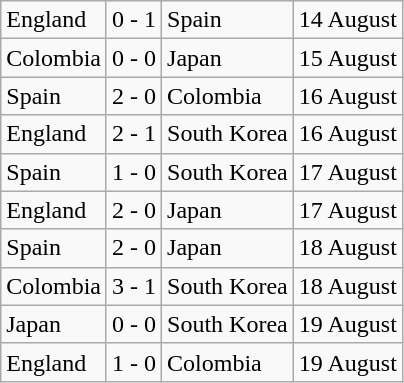<table class="wikitable">
<tr>
<td>England</td>
<td>0 - 1</td>
<td>Spain</td>
<td>14 August</td>
</tr>
<tr>
<td>Colombia</td>
<td>0 - 0</td>
<td>Japan</td>
<td>15 August</td>
</tr>
<tr>
<td>Spain</td>
<td>2 - 0</td>
<td>Colombia</td>
<td>16 August</td>
</tr>
<tr>
<td>England</td>
<td>2 - 1</td>
<td>South Korea</td>
<td>16 August</td>
</tr>
<tr>
<td>Spain</td>
<td>1 - 0</td>
<td>South Korea</td>
<td>17 August</td>
</tr>
<tr>
<td>England</td>
<td>2 - 0</td>
<td>Japan</td>
<td>17 August</td>
</tr>
<tr>
<td>Spain</td>
<td>2 - 0</td>
<td>Japan</td>
<td>18 August</td>
</tr>
<tr>
<td>Colombia</td>
<td>3 - 1</td>
<td>South Korea</td>
<td>18 August</td>
</tr>
<tr>
<td>Japan</td>
<td>0 - 0</td>
<td>South Korea</td>
<td>19 August</td>
</tr>
<tr>
<td>England</td>
<td>1 - 0</td>
<td>Colombia</td>
<td>19 August</td>
</tr>
</table>
